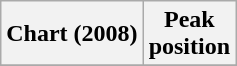<table class="wikitable plainrowheaders">
<tr>
<th scope="col">Chart (2008)</th>
<th scope="col">Peak<br>position</th>
</tr>
<tr>
</tr>
</table>
